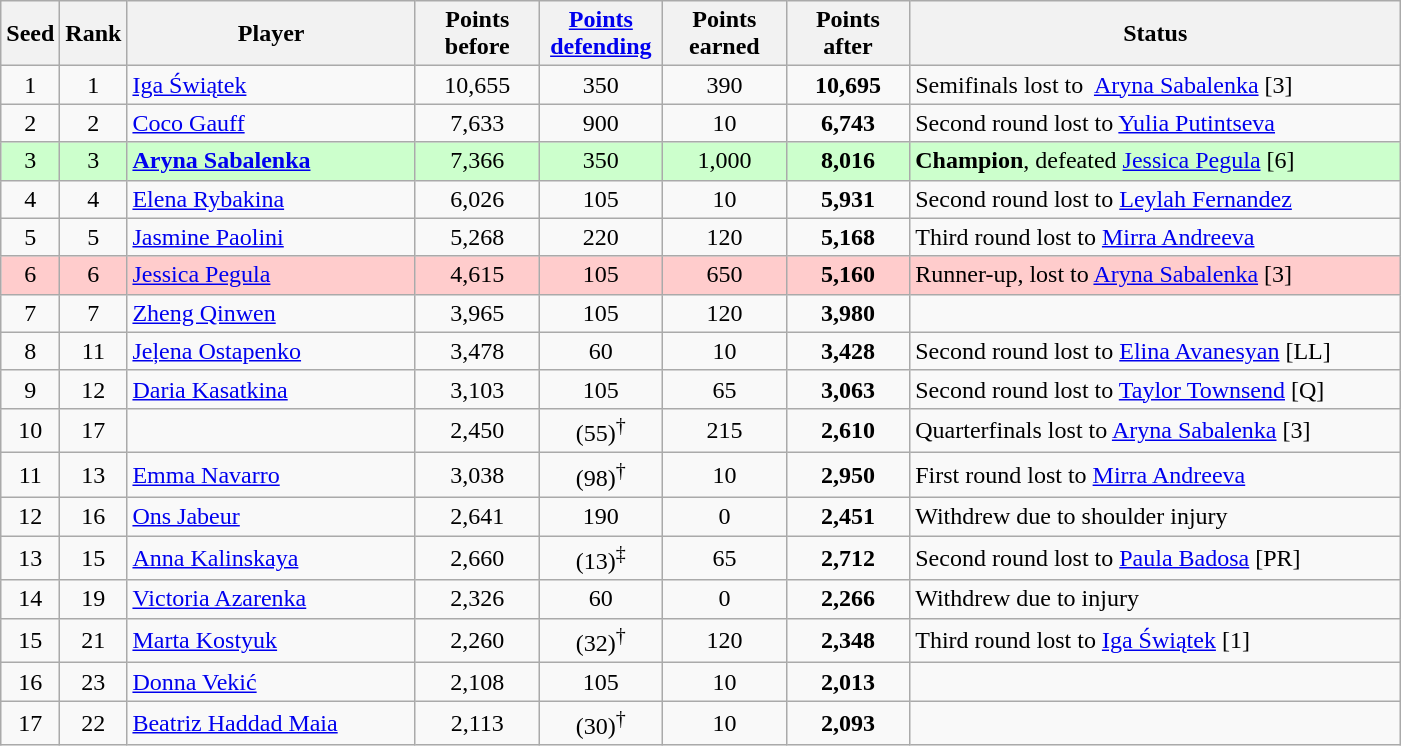<table class="wikitable sortable">
<tr>
<th style="width:30px;">Seed</th>
<th style="width:30px;">Rank</th>
<th style="width:185px;">Player</th>
<th style="width:75px;">Points before</th>
<th style="width:75px;"><a href='#'>Points defending</a></th>
<th style="width:75px;">Points earned</th>
<th style="width:75px;">Points after</th>
<th style="width:320px;">Status</th>
</tr>
<tr>
<td style="text-align:center;">1</td>
<td style="text-align:center;">1</td>
<td> <a href='#'>Iga Świątek</a></td>
<td style="text-align:center;">10,655</td>
<td style="text-align:center;">350</td>
<td style="text-align:center;">390</td>
<td style="text-align:center;"><strong>10,695</strong></td>
<td>Semifinals lost to  <a href='#'>Aryna Sabalenka</a> [3]</td>
</tr>
<tr>
<td style="text-align:center;">2</td>
<td style="text-align:center;">2</td>
<td> <a href='#'>Coco Gauff</a></td>
<td style="text-align:center;">7,633</td>
<td style="text-align:center;">900</td>
<td style="text-align:center;">10</td>
<td style="text-align:center;"><strong>6,743</strong></td>
<td>Second round lost to  <a href='#'>Yulia Putintseva</a></td>
</tr>
<tr bgcolor=#cfc>
<td style="text-align:center;">3</td>
<td style="text-align:center;">3</td>
<td> <strong><a href='#'>Aryna Sabalenka</a></strong></td>
<td style="text-align:center;">7,366</td>
<td style="text-align:center;">350</td>
<td style="text-align:center;">1,000</td>
<td style="text-align:center;"><strong>8,016</strong></td>
<td><strong>Champion</strong>, defeated  <a href='#'>Jessica Pegula</a> [6]</td>
</tr>
<tr>
<td style="text-align:center;">4</td>
<td style="text-align:center;">4</td>
<td> <a href='#'>Elena Rybakina</a></td>
<td style="text-align:center;">6,026</td>
<td style="text-align:center;">105</td>
<td style="text-align:center;">10</td>
<td style="text-align:center;"><strong>5,931</strong></td>
<td>Second round lost to  <a href='#'>Leylah Fernandez</a></td>
</tr>
<tr>
<td style="text-align:center;">5</td>
<td style="text-align:center;">5</td>
<td> <a href='#'>Jasmine Paolini</a></td>
<td style="text-align:center;">5,268</td>
<td style="text-align:center;">220</td>
<td style="text-align:center;">120</td>
<td style="text-align:center;"><strong>5,168</strong></td>
<td>Third round lost to  <a href='#'>Mirra Andreeva</a></td>
</tr>
<tr bgcolor=#fcc>
<td style="text-align:center;">6</td>
<td style="text-align:center;">6</td>
<td> <a href='#'>Jessica Pegula</a></td>
<td style="text-align:center;">4,615</td>
<td style="text-align:center;">105</td>
<td style="text-align:center;">650</td>
<td style="text-align:center;"><strong>5,160</strong></td>
<td>Runner-up, lost to  <a href='#'>Aryna Sabalenka</a> [3]</td>
</tr>
<tr>
<td style="text-align:center;">7</td>
<td style="text-align:center;">7</td>
<td> <a href='#'>Zheng Qinwen</a></td>
<td style="text-align:center;">3,965</td>
<td style="text-align:center;">105</td>
<td style="text-align:center;">120</td>
<td style="text-align:center;"><strong>3,980</strong></td>
<td></td>
</tr>
<tr>
<td style="text-align:center;">8</td>
<td style="text-align:center;">11</td>
<td> <a href='#'>Jeļena Ostapenko</a></td>
<td style="text-align:center;">3,478</td>
<td style="text-align:center;">60</td>
<td style="text-align:center;">10</td>
<td style="text-align:center;"><strong>3,428</strong></td>
<td>Second round lost to  <a href='#'>Elina Avanesyan</a> [LL]</td>
</tr>
<tr>
<td style="text-align:center;">9</td>
<td style="text-align:center;">12</td>
<td> <a href='#'>Daria Kasatkina</a></td>
<td style="text-align:center;">3,103</td>
<td style="text-align:center;">105</td>
<td style="text-align:center;">65</td>
<td style="text-align:center;"><strong>3,063</strong></td>
<td>Second round lost to  <a href='#'>Taylor Townsend</a> [Q]</td>
</tr>
<tr>
<td style="text-align:center;">10</td>
<td style="text-align:center;">17</td>
<td></td>
<td style="text-align:center;">2,450</td>
<td style="text-align:center;">(55)<sup>†</sup></td>
<td style="text-align:center;">215</td>
<td style="text-align:center;"><strong>2,610</strong></td>
<td>Quarterfinals lost to  <a href='#'>Aryna Sabalenka</a> [3]</td>
</tr>
<tr>
<td style="text-align:center;">11</td>
<td style="text-align:center;">13</td>
<td> <a href='#'>Emma Navarro</a></td>
<td style="text-align:center;">3,038</td>
<td style="text-align:center;">(98)<sup>†</sup></td>
<td style="text-align:center;">10</td>
<td style="text-align:center;"><strong>2,950</strong></td>
<td>First round lost to  <a href='#'>Mirra Andreeva</a></td>
</tr>
<tr>
<td style="text-align:center;">12</td>
<td style="text-align:center;">16</td>
<td> <a href='#'>Ons Jabeur</a></td>
<td style="text-align:center;">2,641</td>
<td style="text-align:center;">190</td>
<td style="text-align:center;">0</td>
<td style="text-align:center;"><strong>2,451</strong></td>
<td>Withdrew due to shoulder injury</td>
</tr>
<tr>
<td style="text-align:center;">13</td>
<td style="text-align:center;">15</td>
<td> <a href='#'>Anna Kalinskaya</a></td>
<td style="text-align:center;">2,660</td>
<td style="text-align:center;">(13)<sup>‡</sup></td>
<td style="text-align:center;">65</td>
<td style="text-align:center;"><strong>2,712</strong></td>
<td>Second round lost to  <a href='#'>Paula Badosa</a> [PR]</td>
</tr>
<tr>
<td style="text-align:center;">14</td>
<td style="text-align:center;">19</td>
<td> <a href='#'>Victoria Azarenka</a></td>
<td style="text-align:center;">2,326</td>
<td style="text-align:center;">60</td>
<td style="text-align:center;">0</td>
<td style="text-align:center;"><strong>2,266</strong></td>
<td>Withdrew due to injury</td>
</tr>
<tr>
<td style="text-align:center;">15</td>
<td style="text-align:center;">21</td>
<td> <a href='#'>Marta Kostyuk</a></td>
<td style="text-align:center;">2,260</td>
<td style="text-align:center;">(32)<sup>†</sup></td>
<td style="text-align:center;">120</td>
<td style="text-align:center;"><strong>2,348</strong></td>
<td>Third round lost to  <a href='#'>Iga Świątek</a> [1]</td>
</tr>
<tr>
<td style="text-align:center;">16</td>
<td style="text-align:center;">23</td>
<td> <a href='#'>Donna Vekić</a></td>
<td style="text-align:center;">2,108</td>
<td style="text-align:center;">105</td>
<td style="text-align:center;">10</td>
<td style="text-align:center;"><strong>2,013</strong></td>
<td></td>
</tr>
<tr>
<td style="text-align:center;">17</td>
<td style="text-align:center;">22</td>
<td> <a href='#'>Beatriz Haddad Maia</a></td>
<td style="text-align:center;">2,113</td>
<td style="text-align:center;">(30)<sup>†</sup></td>
<td style="text-align:center;">10</td>
<td style="text-align:center;"><strong>2,093</strong></td>
<td></td>
</tr>
</table>
